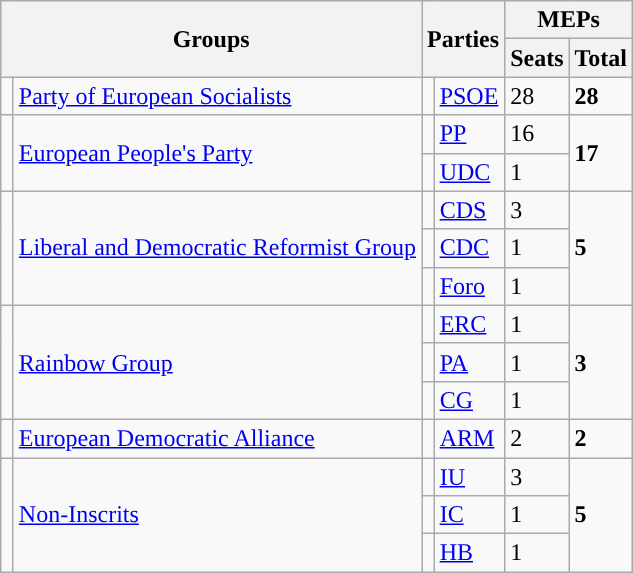<table class="wikitable" style="text-align:left;">
<tr>
<th rowspan="2" colspan="2">Groups</th>
<th rowspan="2" colspan="2">Parties</th>
<th colspan="2">MEPs</th>
</tr>
<tr>
<th>Seats</th>
<th>Total</th>
</tr>
<tr>
<td width="1" style="color:inherit;background:"></td>
<td><a href='#'>Party of European Socialists</a></td>
<td width="1" style="color:inherit;background:"></td>
<td><a href='#'>PSOE</a></td>
<td>28</td>
<td><strong>28</strong></td>
</tr>
<tr>
<td rowspan="2" style="color:inherit;background:"></td>
<td rowspan="2"><a href='#'>European People's Party</a></td>
<td style="color:inherit;background:"></td>
<td><a href='#'>PP</a></td>
<td>16</td>
<td rowspan="2"><strong>17</strong></td>
</tr>
<tr>
<td style="color:inherit;background:"></td>
<td><a href='#'>UDC</a></td>
<td>1</td>
</tr>
<tr>
<td rowspan="3" style="color:inherit;background:"></td>
<td rowspan="3"><a href='#'>Liberal and Democratic Reformist Group</a></td>
<td style="color:inherit;background:"></td>
<td><a href='#'>CDS</a></td>
<td>3</td>
<td rowspan="3"><strong>5</strong></td>
</tr>
<tr>
<td style="color:inherit;background:"></td>
<td><a href='#'>CDC</a></td>
<td>1</td>
</tr>
<tr>
<td style="color:inherit;background:"></td>
<td><a href='#'>Foro</a></td>
<td>1</td>
</tr>
<tr>
<td rowspan="3" style="color:inherit;background:"></td>
<td rowspan="3"><a href='#'>Rainbow Group</a></td>
<td style="color:inherit;background:"></td>
<td><a href='#'>ERC</a></td>
<td>1</td>
<td rowspan="3"><strong>3</strong></td>
</tr>
<tr>
<td style="color:inherit;background:"></td>
<td><a href='#'>PA</a></td>
<td>1</td>
</tr>
<tr>
<td style="color:inherit;background:"></td>
<td><a href='#'>CG</a></td>
<td>1</td>
</tr>
<tr>
<td style="color:inherit;background:"></td>
<td><a href='#'>European Democratic Alliance</a></td>
<td style="color:inherit;background:"></td>
<td><a href='#'>ARM</a></td>
<td>2</td>
<td><strong>2</strong></td>
</tr>
<tr>
<td rowspan="3" style="color:inherit;background:"></td>
<td rowspan="3"><a href='#'>Non-Inscrits</a></td>
<td style="color:inherit;background:"></td>
<td><a href='#'>IU</a></td>
<td>3</td>
<td rowspan="3"><strong>5</strong></td>
</tr>
<tr>
<td style="color:inherit;background:"></td>
<td><a href='#'>IC</a></td>
<td>1</td>
</tr>
<tr>
<td style="color:inherit;background:"></td>
<td><a href='#'>HB</a></td>
<td>1</td>
</tr>
</table>
